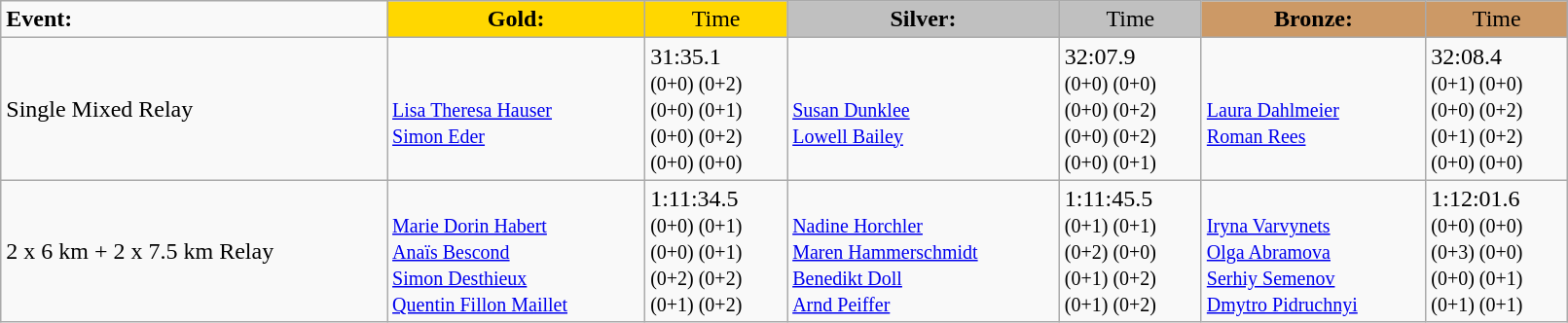<table class="wikitable" width=85%>
<tr>
<td><strong>Event:</strong></td>
<td style="text-align:center;background-color:gold;"><strong>Gold:</strong></td>
<td style="text-align:center;background-color:gold;">Time</td>
<td style="text-align:center;background-color:silver;"><strong>Silver:</strong></td>
<td style="text-align:center;background-color:silver;">Time</td>
<td style="text-align:center;background-color:#CC9966;"><strong>Bronze:</strong></td>
<td style="text-align:center;background-color:#CC9966;">Time</td>
</tr>
<tr>
<td>Single Mixed Relay<br></td>
<td><strong></strong><br><small><a href='#'>Lisa Theresa Hauser</a><br><a href='#'>Simon Eder</a></small></td>
<td>31:35.1<br><small>(0+0) (0+2)<br>(0+0) (0+1)<br>(0+0) (0+2)<br>(0+0) (0+0)</small></td>
<td><br><small><a href='#'>Susan Dunklee</a><br><a href='#'>Lowell Bailey</a></small></td>
<td>32:07.9<br><small>(0+0) (0+0)<br>(0+0) (0+2)<br>(0+0) (0+2)<br>(0+0) (0+1)</small></td>
<td><br><small><a href='#'>Laura Dahlmeier</a><br><a href='#'>Roman Rees</a></small></td>
<td>32:08.4<br><small>(0+1) (0+0)<br>(0+0) (0+2)<br>(0+1) (0+2)<br>(0+0) (0+0)</small></td>
</tr>
<tr>
<td>2 x 6 km + 2 x 7.5 km Relay<br></td>
<td><strong></strong><br><small><a href='#'>Marie Dorin Habert</a><br><a href='#'>Anaïs Bescond</a><br><a href='#'>Simon Desthieux</a><br><a href='#'>Quentin Fillon Maillet</a></small></td>
<td>1:11:34.5<br><small>(0+0) (0+1)<br>(0+0) (0+1)<br>(0+2) (0+2)<br>(0+1) (0+2)</small></td>
<td><br><small><a href='#'>Nadine Horchler</a><br><a href='#'>Maren Hammerschmidt</a><br><a href='#'>Benedikt Doll</a><br><a href='#'>Arnd Peiffer</a></small></td>
<td>1:11:45.5<br><small>(0+1) (0+1)<br>(0+2) (0+0)<br>(0+1) (0+2)<br>(0+1) (0+2)</small></td>
<td><br><small><a href='#'>Iryna Varvynets</a><br><a href='#'>Olga Abramova</a><br><a href='#'>Serhiy Semenov</a><br><a href='#'>Dmytro Pidruchnyi</a></small></td>
<td>1:12:01.6<br><small>(0+0) (0+0)<br>(0+3) (0+0)<br>(0+0) (0+1)<br>(0+1) (0+1)</small></td>
</tr>
</table>
